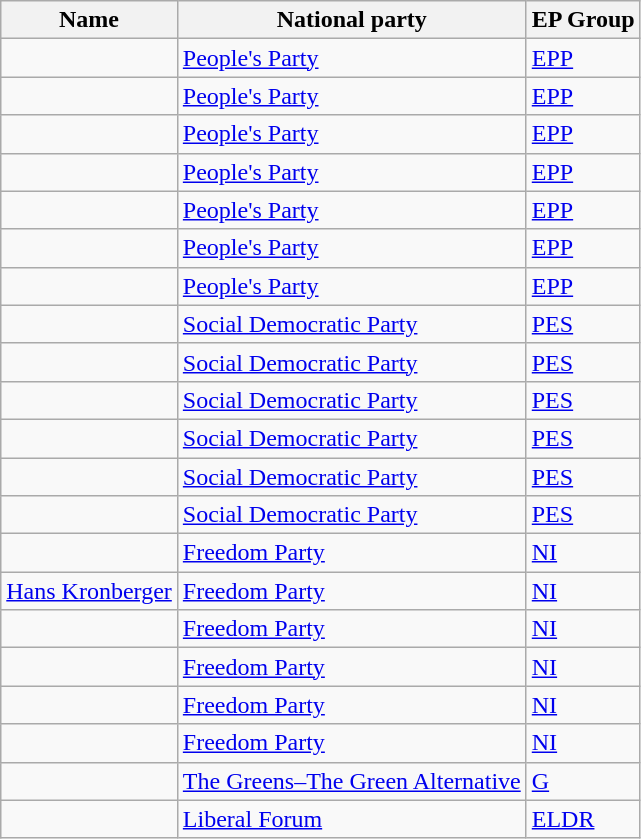<table class="sortable wikitable">
<tr>
<th>Name</th>
<th>National party</th>
<th>EP Group</th>
</tr>
<tr>
<td></td>
<td> <a href='#'>People's Party</a></td>
<td> <a href='#'>EPP</a></td>
</tr>
<tr>
<td></td>
<td> <a href='#'>People's Party</a></td>
<td> <a href='#'>EPP</a></td>
</tr>
<tr>
<td></td>
<td> <a href='#'>People's Party</a></td>
<td> <a href='#'>EPP</a></td>
</tr>
<tr>
<td></td>
<td> <a href='#'>People's Party</a></td>
<td> <a href='#'>EPP</a></td>
</tr>
<tr>
<td></td>
<td> <a href='#'>People's Party</a></td>
<td> <a href='#'>EPP</a></td>
</tr>
<tr>
<td></td>
<td> <a href='#'>People's Party</a></td>
<td> <a href='#'>EPP</a></td>
</tr>
<tr>
<td></td>
<td> <a href='#'>People's Party</a></td>
<td> <a href='#'>EPP</a></td>
</tr>
<tr>
<td></td>
<td> <a href='#'>Social Democratic Party</a></td>
<td> <a href='#'>PES</a></td>
</tr>
<tr>
<td></td>
<td> <a href='#'>Social Democratic Party</a></td>
<td> <a href='#'>PES</a></td>
</tr>
<tr>
<td></td>
<td> <a href='#'>Social Democratic Party</a></td>
<td> <a href='#'>PES</a></td>
</tr>
<tr>
<td></td>
<td> <a href='#'>Social Democratic Party</a></td>
<td> <a href='#'>PES</a></td>
</tr>
<tr>
<td></td>
<td> <a href='#'>Social Democratic Party</a></td>
<td> <a href='#'>PES</a></td>
</tr>
<tr>
<td></td>
<td> <a href='#'>Social Democratic Party</a></td>
<td> <a href='#'>PES</a></td>
</tr>
<tr>
<td></td>
<td> <a href='#'>Freedom Party</a></td>
<td> <a href='#'>NI</a></td>
</tr>
<tr>
<td><a href='#'>Hans Kronberger</a></td>
<td> <a href='#'>Freedom Party</a></td>
<td> <a href='#'>NI</a></td>
</tr>
<tr>
<td></td>
<td> <a href='#'>Freedom Party</a></td>
<td> <a href='#'>NI</a></td>
</tr>
<tr>
<td></td>
<td> <a href='#'>Freedom Party</a></td>
<td> <a href='#'>NI</a></td>
</tr>
<tr>
<td></td>
<td> <a href='#'>Freedom Party</a></td>
<td> <a href='#'>NI</a></td>
</tr>
<tr>
<td></td>
<td> <a href='#'>Freedom Party</a></td>
<td> <a href='#'>NI</a></td>
</tr>
<tr>
<td></td>
<td> <a href='#'>The Greens–The Green Alternative</a></td>
<td> <a href='#'>G</a></td>
</tr>
<tr>
<td></td>
<td> <a href='#'>Liberal Forum</a></td>
<td> <a href='#'>ELDR</a></td>
</tr>
</table>
